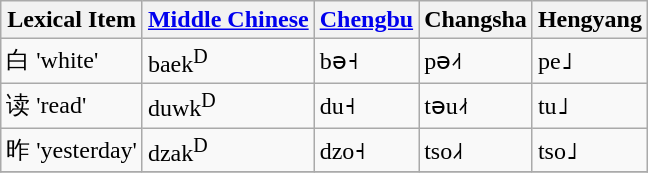<table class="wikitable">
<tr>
<th scope="col">Lexical Item</th>
<th scope="col"><a href='#'>Middle Chinese</a></th>
<th scope="col"><a href='#'>Chengbu</a></th>
<th scope="col">Changsha</th>
<th scope="col">Hengyang</th>
</tr>
<tr>
<td>白 'white'</td>
<td>baek<sup>D</sup></td>
<td>bə˧</td>
<td>pə˨˦</td>
<td>pe˩</td>
</tr>
<tr>
<td>读 'read'</td>
<td>duwk<sup>D</sup></td>
<td>du˧</td>
<td>təu˨˦</td>
<td>tu˩</td>
</tr>
<tr>
<td>昨 'yesterday'</td>
<td>dzak<sup>D</sup></td>
<td>dzo˧</td>
<td>tso˩˧</td>
<td>tso˩</td>
</tr>
<tr>
</tr>
</table>
